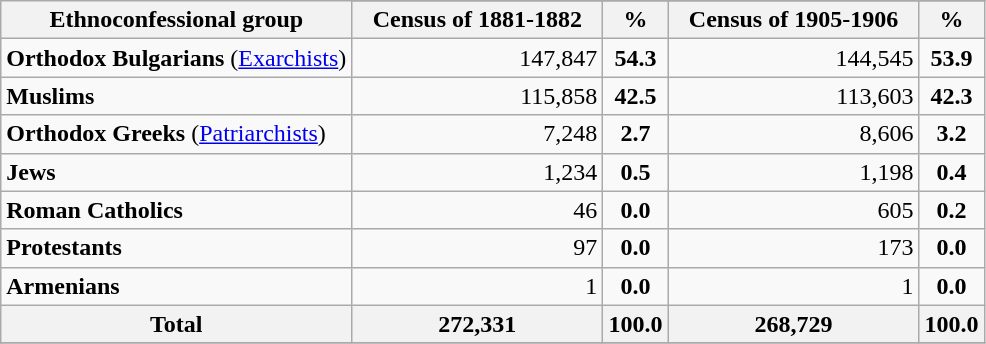<table class="wikitable" style="text-align:center;">
<tr>
<th rowspan="2">Ethnoconfessional group</th>
</tr>
<tr>
<th style="width:120pt;">Census of 1881-1882</th>
<th>%</th>
<th style="width:120pt;">Census of 1905-1906</th>
<th>%</th>
</tr>
<tr>
<td align="left"><strong>Orthodox Bulgarians</strong>  (<a href='#'>Exarchists</a>)</td>
<td align="right">147,847</td>
<td><strong>54.3</strong></td>
<td align="right">144,545</td>
<td><strong>53.9</strong></td>
</tr>
<tr>
<td align="left"><strong>Muslims</strong></td>
<td align="right">115,858</td>
<td><strong>42.5</strong></td>
<td align="right">113,603</td>
<td><strong>42.3</strong></td>
</tr>
<tr>
<td align="left"><strong>Orthodox Greeks</strong> (<a href='#'>Patriarchists</a>)</td>
<td align="right">7,248</td>
<td><strong>2.7</strong></td>
<td align="right">8,606</td>
<td><strong>3.2</strong></td>
</tr>
<tr>
<td align="left"><strong>Jews</strong></td>
<td align="right">1,234</td>
<td><strong>0.5</strong></td>
<td align="right">1,198</td>
<td><strong>0.4</strong></td>
</tr>
<tr>
<td align="left"><strong>Roman Catholics</strong></td>
<td align="right">46</td>
<td><strong>0.0</strong></td>
<td align="right">605</td>
<td><strong>0.2</strong></td>
</tr>
<tr>
<td align="left"><strong>Protestants</strong></td>
<td align="right">97</td>
<td><strong>0.0</strong></td>
<td align="right">173</td>
<td><strong>0.0</strong></td>
</tr>
<tr>
<td align="left"><strong>Armenians</strong></td>
<td align="right">1</td>
<td><strong>0.0</strong></td>
<td align="right">1</td>
<td><strong>0.0</strong></td>
</tr>
<tr>
<th align="left"><strong>Total</strong></th>
<th align="right">272,331</th>
<th><strong>100.0</strong></th>
<th align="right">268,729</th>
<th><strong>100.0</strong></th>
</tr>
<tr>
</tr>
</table>
